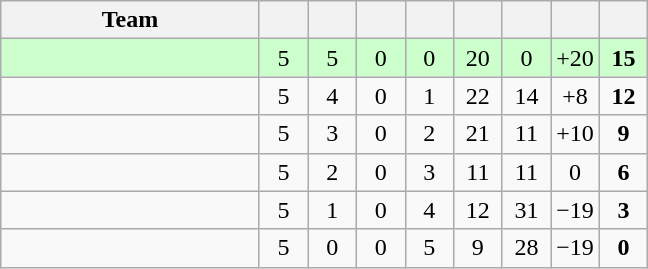<table class="wikitable" style="text-align: center;">
<tr>
<th width=165>Team</th>
<th width=25></th>
<th width=25></th>
<th width=25></th>
<th width=25></th>
<th width=25></th>
<th width=25></th>
<th width=25></th>
<th width=25></th>
</tr>
<tr style="background:#ccffcc">
<td style="text-align:left;"></td>
<td>5</td>
<td>5</td>
<td>0</td>
<td>0</td>
<td>20</td>
<td>0</td>
<td>+20</td>
<td><strong>15</strong></td>
</tr>
<tr>
<td style="text-align:left;"></td>
<td>5</td>
<td>4</td>
<td>0</td>
<td>1</td>
<td>22</td>
<td>14</td>
<td>+8</td>
<td><strong>12</strong></td>
</tr>
<tr>
<td style="text-align:left;"></td>
<td>5</td>
<td>3</td>
<td>0</td>
<td>2</td>
<td>21</td>
<td>11</td>
<td>+10</td>
<td><strong>9</strong></td>
</tr>
<tr>
<td style="text-align:left;"></td>
<td>5</td>
<td>2</td>
<td>0</td>
<td>3</td>
<td>11</td>
<td>11</td>
<td>0</td>
<td><strong>6</strong></td>
</tr>
<tr>
<td style="text-align:left;"></td>
<td>5</td>
<td>1</td>
<td>0</td>
<td>4</td>
<td>12</td>
<td>31</td>
<td>−19</td>
<td><strong>3</strong></td>
</tr>
<tr>
<td style="text-align:left;"></td>
<td>5</td>
<td>0</td>
<td>0</td>
<td>5</td>
<td>9</td>
<td>28</td>
<td>−19</td>
<td><strong>0</strong></td>
</tr>
</table>
